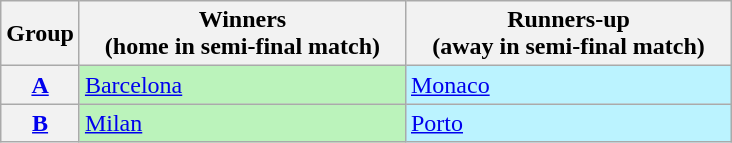<table class="wikitable">
<tr>
<th>Group</th>
<th width=210>Winners<br>(home in semi-final match)</th>
<th width=210>Runners-up<br>(away in semi-final match)</th>
</tr>
<tr>
<th><a href='#'>A</a></th>
<td bgcolor=#BBF3BB> <a href='#'>Barcelona</a></td>
<td bgcolor=#BBF3FF> <a href='#'>Monaco</a></td>
</tr>
<tr>
<th><a href='#'>B</a></th>
<td bgcolor=#BBF3BB> <a href='#'>Milan</a></td>
<td bgcolor=#BBF3FF> <a href='#'>Porto</a></td>
</tr>
</table>
